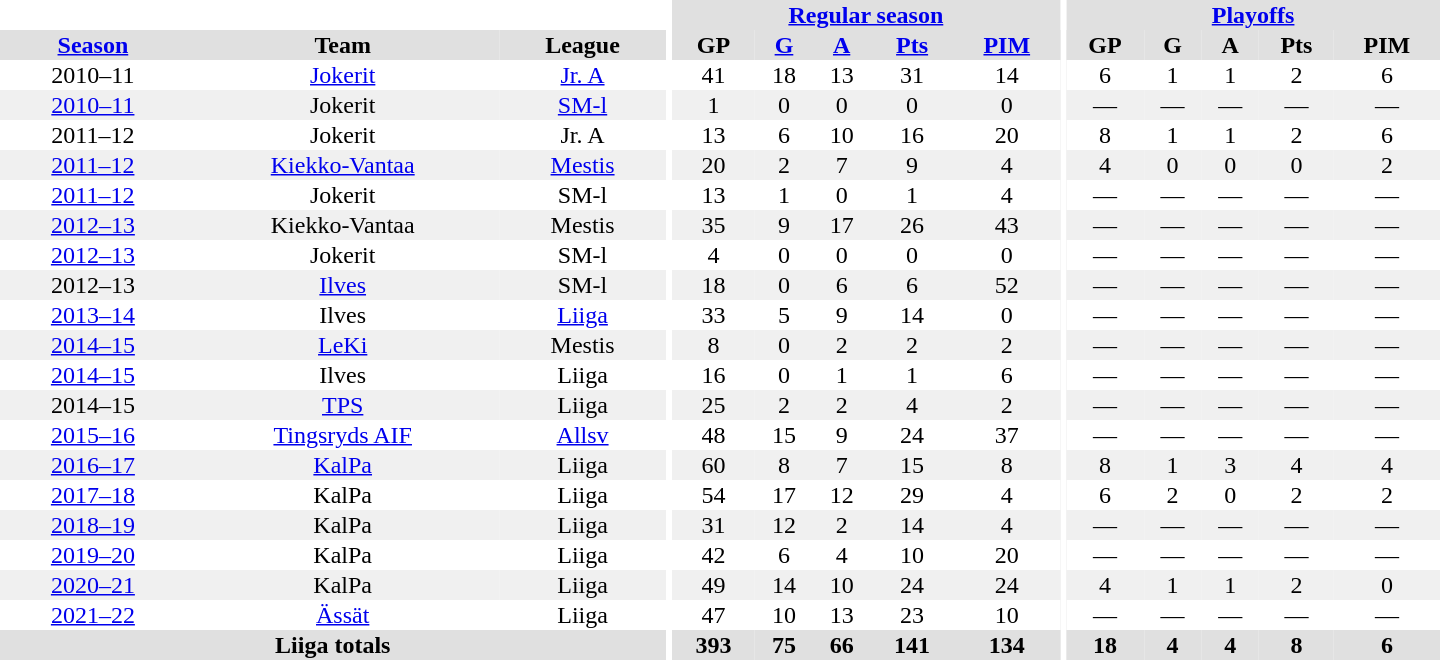<table border="0" cellpadding="1" cellspacing="0" style="text-align:center; width:60em">
<tr bgcolor="#e0e0e0">
<th colspan="3" bgcolor="#ffffff"></th>
<th rowspan="104" bgcolor="#ffffff"></th>
<th colspan="5"><a href='#'>Regular season</a></th>
<th rowspan="104" bgcolor="#ffffff"></th>
<th colspan="5"><a href='#'>Playoffs</a></th>
</tr>
<tr bgcolor="#e0e0e0">
<th><a href='#'>Season</a></th>
<th>Team</th>
<th>League</th>
<th>GP</th>
<th><a href='#'>G</a></th>
<th><a href='#'>A</a></th>
<th><a href='#'>Pts</a></th>
<th><a href='#'>PIM</a></th>
<th>GP</th>
<th>G</th>
<th>A</th>
<th>Pts</th>
<th>PIM</th>
</tr>
<tr>
<td>2010–11</td>
<td><a href='#'>Jokerit</a></td>
<td><a href='#'>Jr. A</a></td>
<td>41</td>
<td>18</td>
<td>13</td>
<td>31</td>
<td>14</td>
<td>6</td>
<td>1</td>
<td>1</td>
<td>2</td>
<td>6</td>
</tr>
<tr bgcolor="#f0f0f0">
<td><a href='#'>2010–11</a></td>
<td>Jokerit</td>
<td><a href='#'>SM-l</a></td>
<td>1</td>
<td>0</td>
<td>0</td>
<td>0</td>
<td>0</td>
<td>—</td>
<td>—</td>
<td>—</td>
<td>—</td>
<td>—</td>
</tr>
<tr>
<td>2011–12</td>
<td>Jokerit</td>
<td>Jr. A</td>
<td>13</td>
<td>6</td>
<td>10</td>
<td>16</td>
<td>20</td>
<td>8</td>
<td>1</td>
<td>1</td>
<td>2</td>
<td>6</td>
</tr>
<tr bgcolor="#f0f0f0">
<td><a href='#'>2011–12</a></td>
<td><a href='#'>Kiekko-Vantaa</a></td>
<td><a href='#'>Mestis</a></td>
<td>20</td>
<td>2</td>
<td>7</td>
<td>9</td>
<td>4</td>
<td>4</td>
<td>0</td>
<td>0</td>
<td>0</td>
<td>2</td>
</tr>
<tr>
<td><a href='#'>2011–12</a></td>
<td>Jokerit</td>
<td>SM-l</td>
<td>13</td>
<td>1</td>
<td>0</td>
<td>1</td>
<td>4</td>
<td>—</td>
<td>—</td>
<td>—</td>
<td>—</td>
<td>—</td>
</tr>
<tr bgcolor="#f0f0f0">
<td><a href='#'>2012–13</a></td>
<td>Kiekko-Vantaa</td>
<td>Mestis</td>
<td>35</td>
<td>9</td>
<td>17</td>
<td>26</td>
<td>43</td>
<td>—</td>
<td>—</td>
<td>—</td>
<td>—</td>
<td>—</td>
</tr>
<tr>
<td><a href='#'>2012–13</a></td>
<td>Jokerit</td>
<td>SM-l</td>
<td>4</td>
<td>0</td>
<td>0</td>
<td>0</td>
<td>0</td>
<td>—</td>
<td>—</td>
<td>—</td>
<td>—</td>
<td>—</td>
</tr>
<tr bgcolor="#f0f0f0">
<td>2012–13</td>
<td><a href='#'>Ilves</a></td>
<td>SM-l</td>
<td>18</td>
<td>0</td>
<td>6</td>
<td>6</td>
<td>52</td>
<td>—</td>
<td>—</td>
<td>—</td>
<td>—</td>
<td>—</td>
</tr>
<tr>
<td><a href='#'>2013–14</a></td>
<td>Ilves</td>
<td><a href='#'>Liiga</a></td>
<td>33</td>
<td>5</td>
<td>9</td>
<td>14</td>
<td>0</td>
<td>—</td>
<td>—</td>
<td>—</td>
<td>—</td>
<td>—</td>
</tr>
<tr bgcolor="#f0f0f0">
<td><a href='#'>2014–15</a></td>
<td><a href='#'>LeKi</a></td>
<td>Mestis</td>
<td>8</td>
<td>0</td>
<td>2</td>
<td>2</td>
<td>2</td>
<td>—</td>
<td>—</td>
<td>—</td>
<td>—</td>
<td>—</td>
</tr>
<tr>
<td><a href='#'>2014–15</a></td>
<td>Ilves</td>
<td>Liiga</td>
<td>16</td>
<td>0</td>
<td>1</td>
<td>1</td>
<td>6</td>
<td>—</td>
<td>—</td>
<td>—</td>
<td>—</td>
<td>—</td>
</tr>
<tr bgcolor="#f0f0f0">
<td>2014–15</td>
<td><a href='#'>TPS</a></td>
<td>Liiga</td>
<td>25</td>
<td>2</td>
<td>2</td>
<td>4</td>
<td>2</td>
<td>—</td>
<td>—</td>
<td>—</td>
<td>—</td>
<td>—</td>
</tr>
<tr>
<td><a href='#'>2015–16</a></td>
<td><a href='#'>Tingsryds AIF</a></td>
<td><a href='#'>Allsv</a></td>
<td>48</td>
<td>15</td>
<td>9</td>
<td>24</td>
<td>37</td>
<td>—</td>
<td>—</td>
<td>—</td>
<td>—</td>
<td>—</td>
</tr>
<tr bgcolor="#f0f0f0">
<td><a href='#'>2016–17</a></td>
<td><a href='#'>KalPa</a></td>
<td>Liiga</td>
<td>60</td>
<td>8</td>
<td>7</td>
<td>15</td>
<td>8</td>
<td>8</td>
<td>1</td>
<td>3</td>
<td>4</td>
<td>4</td>
</tr>
<tr>
<td><a href='#'>2017–18</a></td>
<td>KalPa</td>
<td>Liiga</td>
<td>54</td>
<td>17</td>
<td>12</td>
<td>29</td>
<td>4</td>
<td>6</td>
<td>2</td>
<td>0</td>
<td>2</td>
<td>2</td>
</tr>
<tr bgcolor="#f0f0f0">
<td><a href='#'>2018–19</a></td>
<td>KalPa</td>
<td>Liiga</td>
<td>31</td>
<td>12</td>
<td>2</td>
<td>14</td>
<td>4</td>
<td>—</td>
<td>—</td>
<td>—</td>
<td>—</td>
<td>—</td>
</tr>
<tr>
<td><a href='#'>2019–20</a></td>
<td>KalPa</td>
<td>Liiga</td>
<td>42</td>
<td>6</td>
<td>4</td>
<td>10</td>
<td>20</td>
<td>—</td>
<td>—</td>
<td>—</td>
<td>—</td>
<td>—</td>
</tr>
<tr bgcolor="#f0f0f0">
<td><a href='#'>2020–21</a></td>
<td>KalPa</td>
<td>Liiga</td>
<td>49</td>
<td>14</td>
<td>10</td>
<td>24</td>
<td>24</td>
<td>4</td>
<td>1</td>
<td>1</td>
<td>2</td>
<td>0</td>
</tr>
<tr>
<td><a href='#'>2021–22</a></td>
<td><a href='#'>Ässät</a></td>
<td>Liiga</td>
<td>47</td>
<td>10</td>
<td>13</td>
<td>23</td>
<td>10</td>
<td>—</td>
<td>—</td>
<td>—</td>
<td>—</td>
<td>—</td>
</tr>
<tr bgcolor="#e0e0e0">
<th colspan="3">Liiga totals</th>
<th>393</th>
<th>75</th>
<th>66</th>
<th>141</th>
<th>134</th>
<th>18</th>
<th>4</th>
<th>4</th>
<th>8</th>
<th>6</th>
</tr>
</table>
